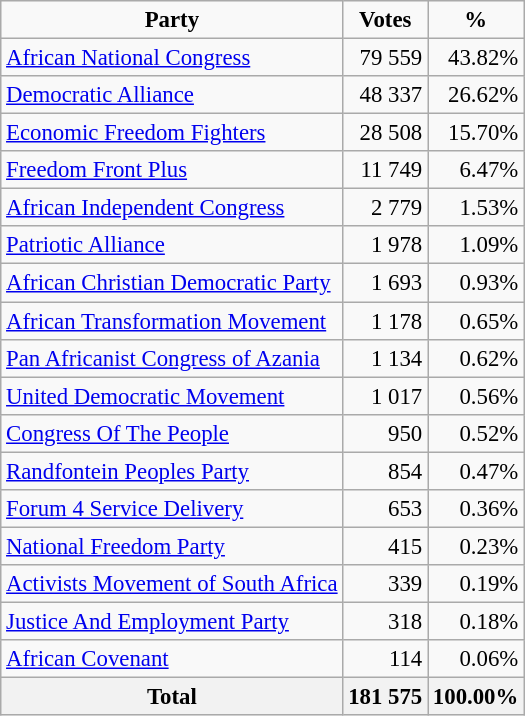<table class="wikitable" style="font-size: 95%; text-align: right">
<tr>
<th style="background-color:#f9f9f9" align=left>Party</th>
<th style="background-color:#f9f9f9" align=right>Votes</th>
<th style="background-color:#f9f9f9" align=right>%</th>
</tr>
<tr>
<td align=left><a href='#'>African National Congress</a></td>
<td>79 559</td>
<td>43.82%</td>
</tr>
<tr>
<td align=left><a href='#'>Democratic Alliance</a></td>
<td>48 337</td>
<td>26.62%</td>
</tr>
<tr>
<td align=left><a href='#'>Economic Freedom Fighters</a></td>
<td>28 508</td>
<td>15.70%</td>
</tr>
<tr>
<td align=left><a href='#'>Freedom Front Plus</a></td>
<td>11 749</td>
<td>6.47%</td>
</tr>
<tr>
<td align=left><a href='#'>African Independent Congress</a></td>
<td>2 779</td>
<td>1.53%</td>
</tr>
<tr>
<td align=left><a href='#'>Patriotic Alliance</a></td>
<td>1 978</td>
<td>1.09%</td>
</tr>
<tr>
<td align=left><a href='#'>African Christian Democratic Party</a></td>
<td>1 693</td>
<td>0.93%</td>
</tr>
<tr>
<td align=left><a href='#'>African Transformation Movement</a></td>
<td>1 178</td>
<td>0.65%</td>
</tr>
<tr>
<td align=left><a href='#'>Pan Africanist Congress of Azania</a></td>
<td>1 134</td>
<td>0.62%</td>
</tr>
<tr>
<td align=left><a href='#'>United Democratic Movement</a></td>
<td>1 017</td>
<td>0.56%</td>
</tr>
<tr>
<td align=left><a href='#'>Congress Of The People</a></td>
<td>950</td>
<td>0.52%</td>
</tr>
<tr>
<td align=left><a href='#'>Randfontein Peoples Party</a></td>
<td>854</td>
<td>0.47%</td>
</tr>
<tr>
<td align=left><a href='#'>Forum 4 Service Delivery</a></td>
<td>653</td>
<td>0.36%</td>
</tr>
<tr>
<td align=left><a href='#'>National Freedom Party</a></td>
<td>415</td>
<td>0.23%</td>
</tr>
<tr>
<td align=left><a href='#'>Activists Movement of South Africa</a></td>
<td>339</td>
<td>0.19%</td>
</tr>
<tr>
<td align=left><a href='#'>Justice And Employment Party</a></td>
<td>318</td>
<td>0.18%</td>
</tr>
<tr>
<td align=left><a href='#'>African Covenant</a></td>
<td>114</td>
<td>0.06%</td>
</tr>
<tr>
<th align=left>Total</th>
<th>181 575</th>
<th>100.00%</th>
</tr>
</table>
